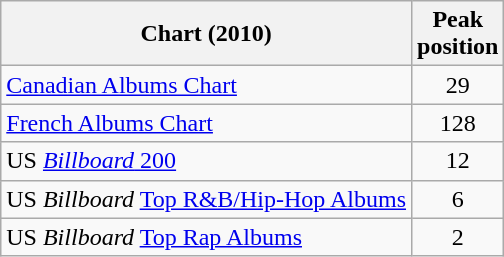<table class="wikitable sortable">
<tr>
<th>Chart (2010)</th>
<th>Peak<br>position</th>
</tr>
<tr>
<td><a href='#'>Canadian Albums Chart</a></td>
<td style="text-align:center;">29</td>
</tr>
<tr>
<td><a href='#'>French Albums Chart</a></td>
<td style="text-align:center;">128</td>
</tr>
<tr>
<td>US <a href='#'><em>Billboard</em> 200</a></td>
<td style="text-align:center;">12</td>
</tr>
<tr>
<td>US <em>Billboard</em> <a href='#'>Top R&B/Hip-Hop Albums</a></td>
<td style="text-align:center;">6</td>
</tr>
<tr>
<td>US <em>Billboard</em> <a href='#'>Top Rap Albums</a></td>
<td style="text-align:center;">2</td>
</tr>
</table>
